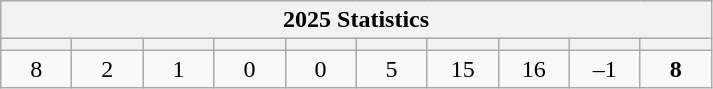<table class="wikitable" style="text-align: center;">
<tr>
<th colspan=10><strong>2025 Statistics</strong></th>
</tr>
<tr>
<th style="width: 40px;"></th>
<th style="width: 40px;"></th>
<th style="width: 40px;"></th>
<th style="width: 40px;"></th>
<th style="width: 40px;"></th>
<th style="width: 40px;"></th>
<th style="width: 40px;"></th>
<th style="width: 40px;"></th>
<th style="width: 40px;"></th>
<th style="width: 40px;"></th>
</tr>
<tr>
<td>8</td>
<td>2</td>
<td>1</td>
<td>0</td>
<td>0</td>
<td>5</td>
<td>15</td>
<td>16</td>
<td>–1</td>
<td><strong>8</strong></td>
</tr>
</table>
